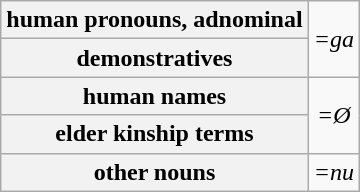<table class="wikitable" style="text-align:center;">
<tr>
<th>human pronouns, adnominal</th>
<td rowspan="2"><em>=ga</em></td>
</tr>
<tr>
<th>demonstratives</th>
</tr>
<tr>
<th>human names</th>
<td rowspan="2"><em>=Ø</em></td>
</tr>
<tr>
<th>elder kinship terms</th>
</tr>
<tr>
<th>other nouns</th>
<td><em>=nu</em></td>
</tr>
</table>
